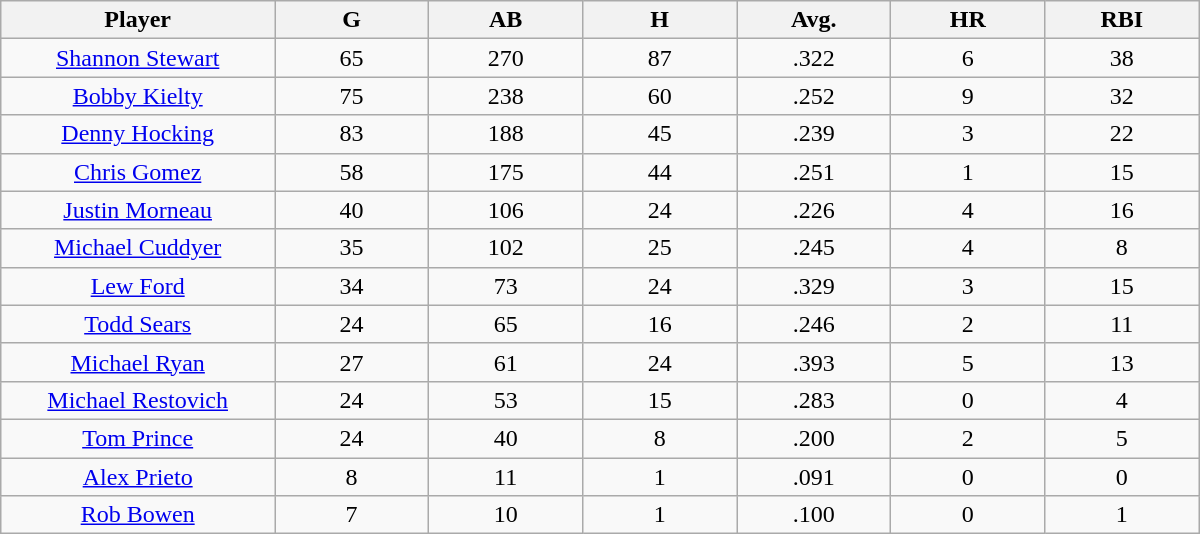<table class="wikitable sortable">
<tr>
<th bgcolor="#DDDDFF" width="16%">Player</th>
<th bgcolor="#DDDDFF" width="9%">G</th>
<th bgcolor="#DDDDFF" width="9%">AB</th>
<th bgcolor="#DDDDFF" width="9%">H</th>
<th bgcolor="#DDDDFF" width="9%">Avg.</th>
<th bgcolor="#DDDDFF" width="9%">HR</th>
<th bgcolor="#DDDDFF" width="9%">RBI</th>
</tr>
<tr align="center">
<td><a href='#'>Shannon Stewart</a></td>
<td>65</td>
<td>270</td>
<td>87</td>
<td>.322</td>
<td>6</td>
<td>38</td>
</tr>
<tr align="center">
<td><a href='#'>Bobby Kielty</a></td>
<td>75</td>
<td>238</td>
<td>60</td>
<td>.252</td>
<td>9</td>
<td>32</td>
</tr>
<tr align="center">
<td><a href='#'>Denny Hocking</a></td>
<td>83</td>
<td>188</td>
<td>45</td>
<td>.239</td>
<td>3</td>
<td>22</td>
</tr>
<tr align="center">
<td><a href='#'>Chris Gomez</a></td>
<td>58</td>
<td>175</td>
<td>44</td>
<td>.251</td>
<td>1</td>
<td>15</td>
</tr>
<tr align="center">
<td><a href='#'>Justin Morneau</a></td>
<td>40</td>
<td>106</td>
<td>24</td>
<td>.226</td>
<td>4</td>
<td>16</td>
</tr>
<tr align="center">
<td><a href='#'>Michael Cuddyer</a></td>
<td>35</td>
<td>102</td>
<td>25</td>
<td>.245</td>
<td>4</td>
<td>8</td>
</tr>
<tr align="center">
<td><a href='#'>Lew Ford</a></td>
<td>34</td>
<td>73</td>
<td>24</td>
<td>.329</td>
<td>3</td>
<td>15</td>
</tr>
<tr align="center">
<td><a href='#'>Todd Sears</a></td>
<td>24</td>
<td>65</td>
<td>16</td>
<td>.246</td>
<td>2</td>
<td>11</td>
</tr>
<tr align="center">
<td><a href='#'>Michael Ryan</a></td>
<td>27</td>
<td>61</td>
<td>24</td>
<td>.393</td>
<td>5</td>
<td>13</td>
</tr>
<tr align="center">
<td><a href='#'>Michael Restovich</a></td>
<td>24</td>
<td>53</td>
<td>15</td>
<td>.283</td>
<td>0</td>
<td>4</td>
</tr>
<tr align="center">
<td><a href='#'>Tom Prince</a></td>
<td>24</td>
<td>40</td>
<td>8</td>
<td>.200</td>
<td>2</td>
<td>5</td>
</tr>
<tr align="center">
<td><a href='#'>Alex Prieto</a></td>
<td>8</td>
<td>11</td>
<td>1</td>
<td>.091</td>
<td>0</td>
<td>0</td>
</tr>
<tr align="center">
<td><a href='#'>Rob Bowen</a></td>
<td>7</td>
<td>10</td>
<td>1</td>
<td>.100</td>
<td>0</td>
<td>1</td>
</tr>
</table>
